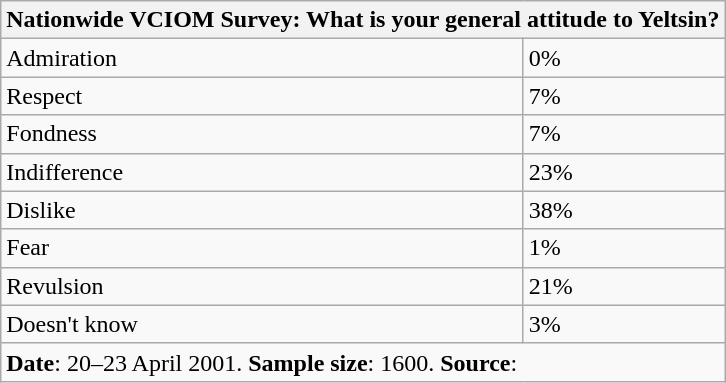<table class="wikitable">
<tr>
<th colspan=6>Nationwide VCIOM Survey: What is your general attitude to Yeltsin?</th>
</tr>
<tr>
<td>Admiration</td>
<td>0%</td>
</tr>
<tr>
<td>Respect</td>
<td>7%</td>
</tr>
<tr>
<td>Fondness</td>
<td>7%</td>
</tr>
<tr>
<td>Indifference</td>
<td>23%</td>
</tr>
<tr>
<td>Dislike</td>
<td>38%</td>
</tr>
<tr>
<td>Fear</td>
<td>1%</td>
</tr>
<tr>
<td>Revulsion</td>
<td>21%</td>
</tr>
<tr>
<td>Doesn't know</td>
<td>3%</td>
</tr>
<tr>
<td align=left colspan=6><strong>Date</strong>: 20–23 April 2001. <strong>Sample size</strong>: 1600. <strong>Source</strong>:</td>
</tr>
</table>
